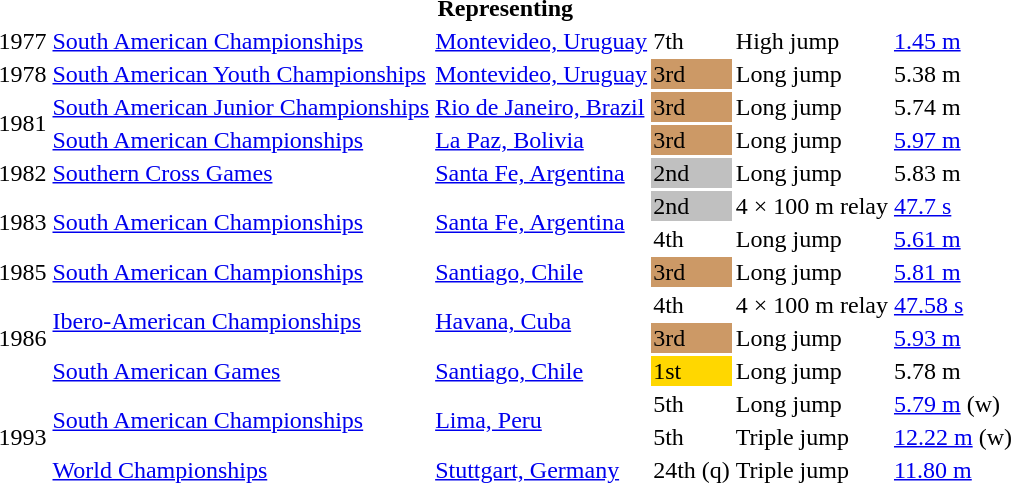<table>
<tr>
<th colspan="6">Representing </th>
</tr>
<tr>
<td>1977</td>
<td><a href='#'>South American Championships</a></td>
<td><a href='#'>Montevideo, Uruguay</a></td>
<td>7th</td>
<td>High jump</td>
<td><a href='#'>1.45 m</a></td>
</tr>
<tr>
<td>1978</td>
<td><a href='#'>South American Youth Championships</a></td>
<td><a href='#'>Montevideo, Uruguay</a></td>
<td bgcolor=cc9966>3rd</td>
<td>Long jump</td>
<td>5.38 m</td>
</tr>
<tr>
<td rowspan=2>1981</td>
<td><a href='#'>South American Junior Championships</a></td>
<td><a href='#'>Rio de Janeiro, Brazil</a></td>
<td bgcolor=cc9966>3rd</td>
<td>Long jump</td>
<td>5.74 m</td>
</tr>
<tr>
<td><a href='#'>South American Championships</a></td>
<td><a href='#'>La Paz, Bolivia</a></td>
<td bgcolor=cc9966>3rd</td>
<td>Long jump</td>
<td><a href='#'>5.97 m</a></td>
</tr>
<tr>
<td>1982</td>
<td><a href='#'>Southern Cross Games</a></td>
<td><a href='#'>Santa Fe, Argentina</a></td>
<td bgcolor=silver>2nd</td>
<td>Long jump</td>
<td>5.83 m</td>
</tr>
<tr>
<td rowspan=2>1983</td>
<td rowspan=2><a href='#'>South American Championships</a></td>
<td rowspan=2><a href='#'>Santa Fe, Argentina</a></td>
<td bgcolor=silver>2nd</td>
<td>4 × 100 m relay</td>
<td><a href='#'>47.7 s</a></td>
</tr>
<tr>
<td>4th</td>
<td>Long jump</td>
<td><a href='#'>5.61 m</a></td>
</tr>
<tr>
<td>1985</td>
<td><a href='#'>South American Championships</a></td>
<td><a href='#'>Santiago, Chile</a></td>
<td bgcolor=cc9966>3rd</td>
<td>Long jump</td>
<td><a href='#'>5.81 m</a></td>
</tr>
<tr>
<td rowspan=3>1986</td>
<td rowspan=2><a href='#'>Ibero-American Championships</a></td>
<td rowspan=2><a href='#'>Havana, Cuba</a></td>
<td>4th</td>
<td>4 × 100 m relay</td>
<td><a href='#'>47.58 s</a></td>
</tr>
<tr>
<td bgcolor=cc9966>3rd</td>
<td>Long jump</td>
<td><a href='#'>5.93 m</a></td>
</tr>
<tr>
<td><a href='#'>South American Games</a></td>
<td><a href='#'>Santiago, Chile</a></td>
<td bgcolor=gold>1st</td>
<td>Long jump</td>
<td>5.78 m</td>
</tr>
<tr>
<td rowspan=3>1993</td>
<td rowspan=2><a href='#'>South American Championships</a></td>
<td rowspan=2><a href='#'>Lima, Peru</a></td>
<td>5th</td>
<td>Long jump</td>
<td><a href='#'>5.79 m</a> (w)</td>
</tr>
<tr>
<td>5th</td>
<td>Triple jump</td>
<td><a href='#'>12.22 m</a> (w)</td>
</tr>
<tr>
<td><a href='#'>World Championships</a></td>
<td><a href='#'>Stuttgart, Germany</a></td>
<td>24th (q)</td>
<td>Triple jump</td>
<td><a href='#'>11.80 m</a></td>
</tr>
</table>
